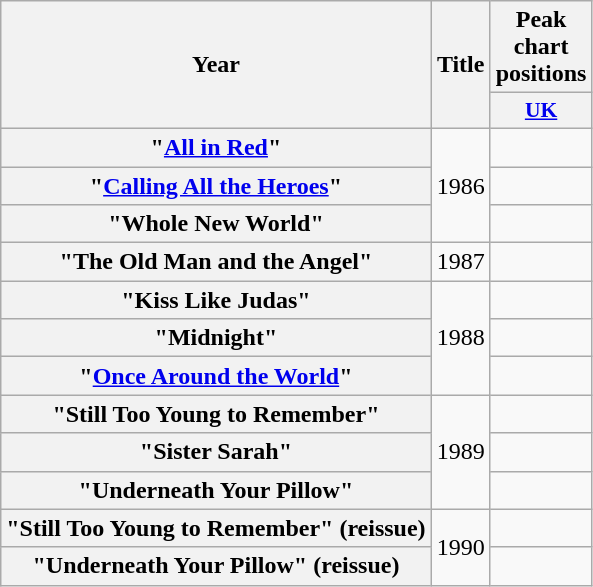<table class="wikitable plainrowheaders">
<tr>
<th scope="col" rowspan="2">Year</th>
<th scope="col" rowspan="2">Title</th>
<th scope="col">Peak chart positions</th>
</tr>
<tr>
<th scope="col" style="width:3em;font-size:90%"><a href='#'>UK</a><br></th>
</tr>
<tr>
<th scope="row">"<a href='#'>All in Red</a>"</th>
<td rowspan="3">1986</td>
<td></td>
</tr>
<tr>
<th scope="row">"<a href='#'>Calling All the Heroes</a>"</th>
<td></td>
</tr>
<tr>
<th scope="row">"Whole New World"</th>
<td></td>
</tr>
<tr>
<th scope="row">"The Old Man and the Angel"</th>
<td>1987</td>
<td></td>
</tr>
<tr>
<th scope="row">"Kiss Like Judas"</th>
<td rowspan="3">1988</td>
<td></td>
</tr>
<tr>
<th scope="row">"Midnight"</th>
<td></td>
</tr>
<tr>
<th scope="row">"<a href='#'>Once Around the World</a>"</th>
<td></td>
</tr>
<tr>
<th scope="row">"Still Too Young to Remember"</th>
<td rowspan="3">1989</td>
<td></td>
</tr>
<tr>
<th scope="row">"Sister Sarah"</th>
<td></td>
</tr>
<tr>
<th scope="row">"Underneath Your Pillow"</th>
<td></td>
</tr>
<tr>
<th scope="row">"Still Too Young to Remember" (reissue)</th>
<td rowspan="2">1990</td>
<td></td>
</tr>
<tr>
<th scope="row">"Underneath Your Pillow" (reissue)</th>
<td></td>
</tr>
</table>
